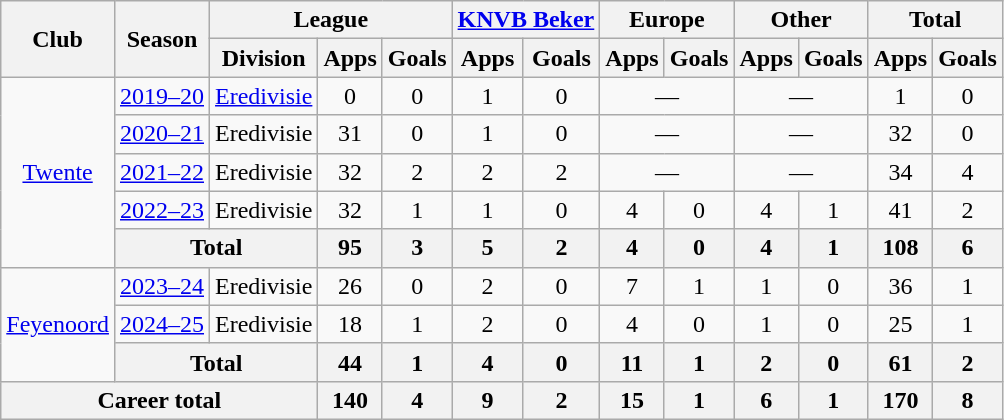<table class="wikitable" style="text-align:center">
<tr>
<th rowspan="2">Club</th>
<th rowspan="2">Season</th>
<th colspan="3">League</th>
<th colspan="2"><a href='#'>KNVB Beker</a></th>
<th colspan="2">Europe</th>
<th colspan="2">Other</th>
<th colspan="2">Total</th>
</tr>
<tr>
<th>Division</th>
<th>Apps</th>
<th>Goals</th>
<th>Apps</th>
<th>Goals</th>
<th>Apps</th>
<th>Goals</th>
<th>Apps</th>
<th>Goals</th>
<th>Apps</th>
<th>Goals</th>
</tr>
<tr>
<td rowspan="5"><a href='#'>Twente</a></td>
<td><a href='#'>2019–20</a></td>
<td><a href='#'>Eredivisie</a></td>
<td>0</td>
<td>0</td>
<td>1</td>
<td>0</td>
<td colspan="2">—</td>
<td colspan="2">—</td>
<td>1</td>
<td>0</td>
</tr>
<tr>
<td><a href='#'>2020–21</a></td>
<td>Eredivisie</td>
<td>31</td>
<td>0</td>
<td>1</td>
<td>0</td>
<td colspan="2">—</td>
<td colspan="2">—</td>
<td>32</td>
<td>0</td>
</tr>
<tr>
<td><a href='#'>2021–22</a></td>
<td>Eredivisie</td>
<td>32</td>
<td>2</td>
<td>2</td>
<td>2</td>
<td colspan="2">—</td>
<td colspan="2">—</td>
<td>34</td>
<td>4</td>
</tr>
<tr>
<td><a href='#'>2022–23</a></td>
<td>Eredivisie</td>
<td>32</td>
<td>1</td>
<td>1</td>
<td>0</td>
<td>4</td>
<td>0</td>
<td>4</td>
<td>1</td>
<td>41</td>
<td>2</td>
</tr>
<tr>
<th colspan="2">Total</th>
<th>95</th>
<th>3</th>
<th>5</th>
<th>2</th>
<th>4</th>
<th>0</th>
<th>4</th>
<th>1</th>
<th>108</th>
<th>6</th>
</tr>
<tr>
<td rowspan="3"><a href='#'>Feyenoord</a></td>
<td><a href='#'>2023–24</a></td>
<td>Eredivisie</td>
<td>26</td>
<td>0</td>
<td>2</td>
<td>0</td>
<td>7</td>
<td>1</td>
<td>1</td>
<td>0</td>
<td>36</td>
<td>1</td>
</tr>
<tr>
<td><a href='#'>2024–25</a></td>
<td>Eredivisie</td>
<td>18</td>
<td>1</td>
<td>2</td>
<td>0</td>
<td>4</td>
<td>0</td>
<td>1</td>
<td>0</td>
<td>25</td>
<td>1</td>
</tr>
<tr>
<th colspan="2">Total</th>
<th>44</th>
<th>1</th>
<th>4</th>
<th>0</th>
<th>11</th>
<th>1</th>
<th>2</th>
<th>0</th>
<th>61</th>
<th>2</th>
</tr>
<tr>
<th colspan="3">Career total</th>
<th>140</th>
<th>4</th>
<th>9</th>
<th>2</th>
<th>15</th>
<th>1</th>
<th>6</th>
<th>1</th>
<th>170</th>
<th>8</th>
</tr>
</table>
